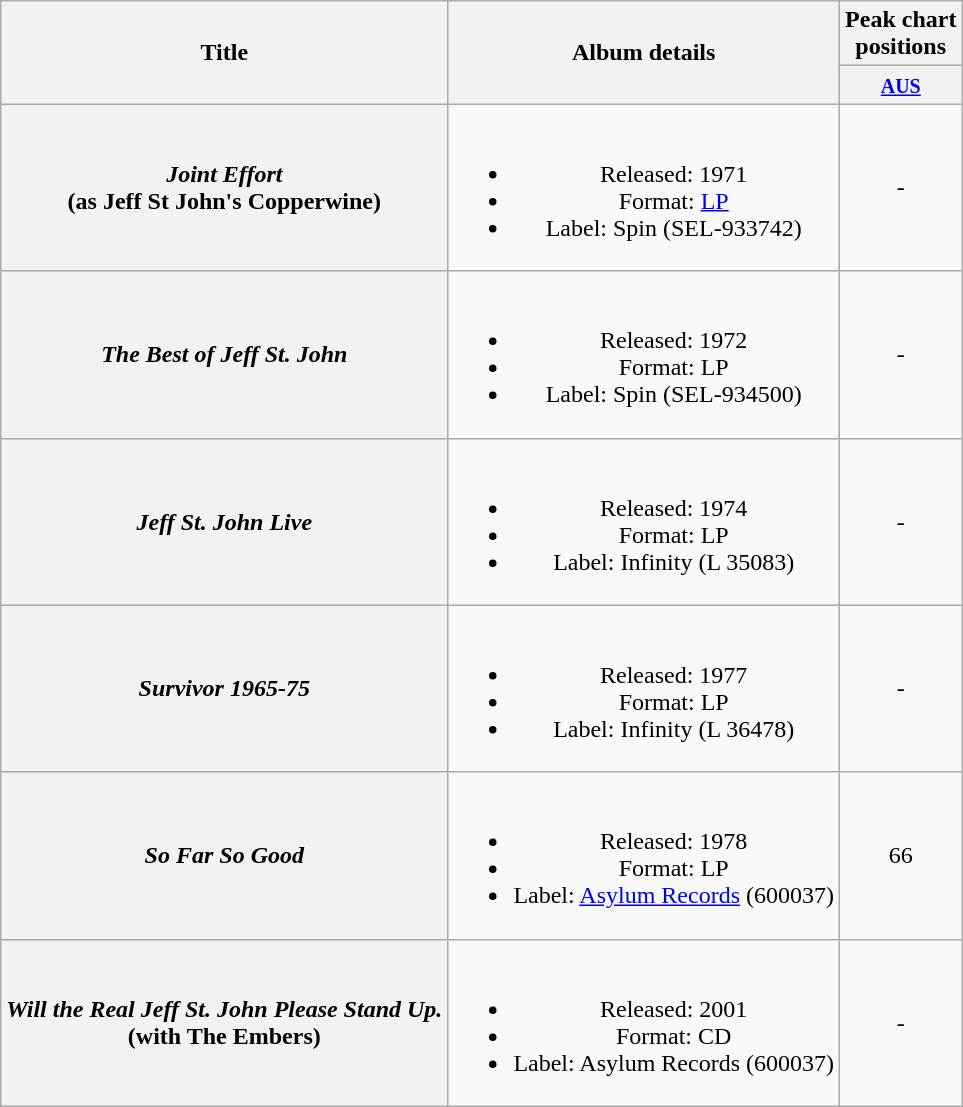<table class="wikitable plainrowheaders" style="text-align:center;" border="1">
<tr>
<th scope="col" rowspan="2">Title</th>
<th scope="col" rowspan="2">Album details</th>
<th scope="col" colspan="1">Peak chart<br>positions</th>
</tr>
<tr>
<th scope="col" style="text-align:center;"><small><a href='#'>AUS</a></small><br></th>
</tr>
<tr>
<th scope="row"><em>Joint Effort</em> <br> (as Jeff St John's Copperwine)</th>
<td><br><ul><li>Released: 1971</li><li>Format: <a href='#'>LP</a></li><li>Label: Spin (SEL-933742)</li></ul></td>
<td align="center">-</td>
</tr>
<tr>
<th scope="row"><em>The Best of Jeff St. John</em></th>
<td><br><ul><li>Released: 1972</li><li>Format: LP</li><li>Label: Spin (SEL-934500)</li></ul></td>
<td align="center">-</td>
</tr>
<tr>
<th scope="row"><em>Jeff St. John Live</em></th>
<td><br><ul><li>Released: 1974</li><li>Format: LP</li><li>Label: Infinity (L 35083)</li></ul></td>
<td align="center">-</td>
</tr>
<tr>
<th scope="row"><em>Survivor 1965-75</em></th>
<td><br><ul><li>Released: 1977</li><li>Format: LP</li><li>Label: Infinity (L 36478)</li></ul></td>
<td align="center">-</td>
</tr>
<tr>
<th scope="row"><em>So Far So Good</em></th>
<td><br><ul><li>Released: 1978</li><li>Format: LP</li><li>Label: <a href='#'>Asylum Records</a> (600037)</li></ul></td>
<td align="center">66</td>
</tr>
<tr>
<th scope="row"><em>Will the Real Jeff St. John Please Stand Up.</em> <br> (with The Embers)</th>
<td><br><ul><li>Released: 2001</li><li>Format: CD</li><li>Label: Asylum Records (600037)</li></ul></td>
<td align="center">-</td>
</tr>
</table>
